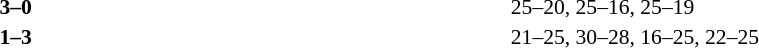<table width=85% cellspacing=1 style=font-size:90%>
<tr>
<th width=20%></th>
<th width=12%></th>
<th width=20%></th>
<th width=33%></th>
</tr>
<tr>
<td align=right><strong></strong></td>
<td align=center><strong>3–0</strong></td>
<td></td>
<td>25–20, 25–16, 25–19</td>
</tr>
<tr>
<td align=right></td>
<td align=center><strong>1–3</strong></td>
<td><strong></strong></td>
<td>21–25, 30–28, 16–25, 22–25</td>
</tr>
</table>
